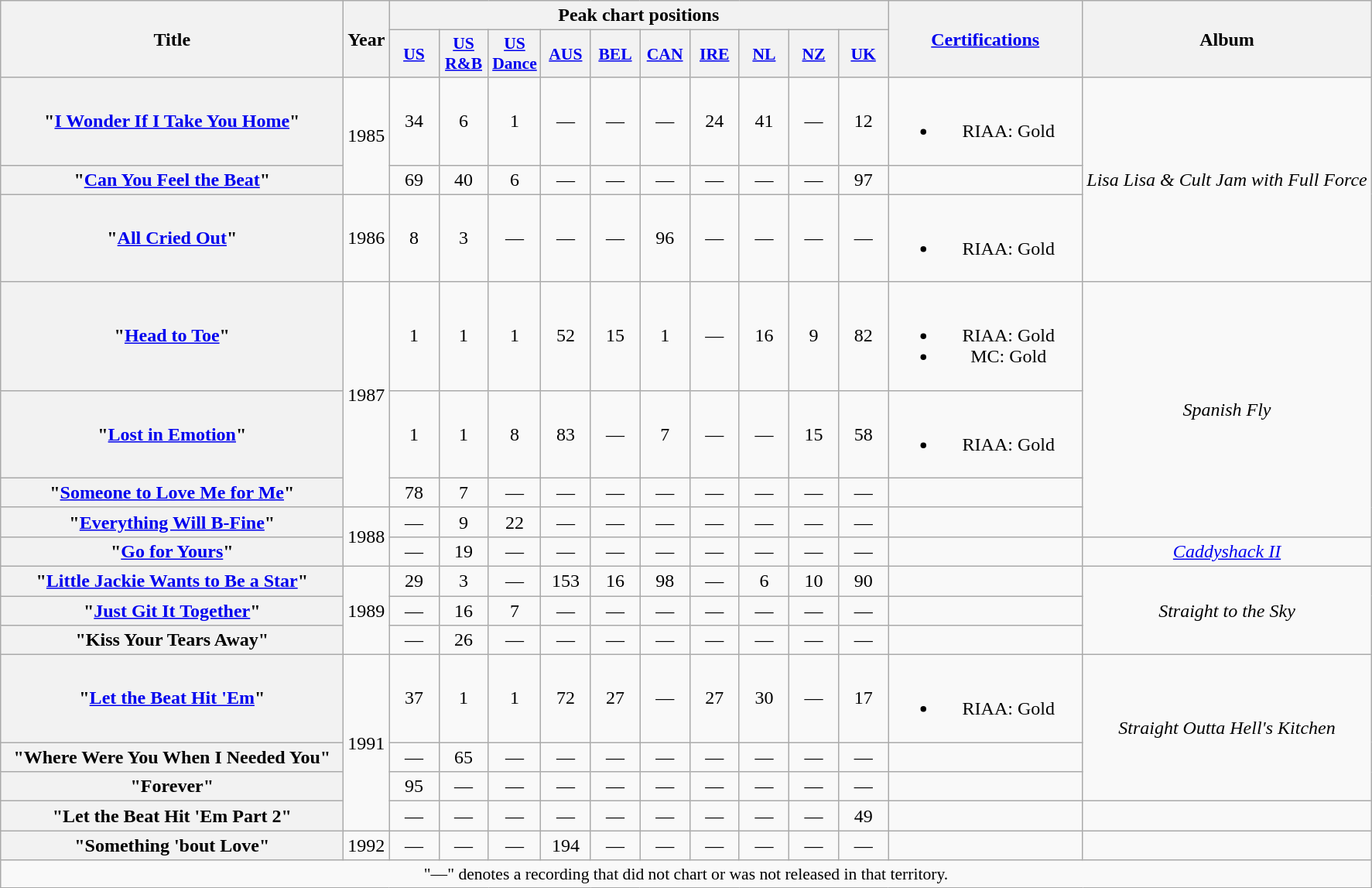<table class="wikitable plainrowheaders" style="text-align:center;" border="1">
<tr>
<th scope="col" rowspan="2" style="width:18em;">Title</th>
<th scope="col" rowspan="2">Year</th>
<th scope="col" colspan="10">Peak chart positions</th>
<th scope="col" rowspan="2" style="width:10em;"><a href='#'>Certifications</a></th>
<th scope="col" rowspan="2">Album</th>
</tr>
<tr>
<th scope="col" style="width:2.5em;font-size:90%;"><a href='#'>US</a><br></th>
<th scope="col" style="width:2.5em;font-size:90%;"><a href='#'>US<br>R&B</a><br></th>
<th scope="col" style="width:2.5em;font-size:90%;"><a href='#'>US<br>Dance</a><br></th>
<th scope="col" style="width:2.5em;font-size:90%;"><a href='#'>AUS</a><br></th>
<th scope="col" style="width:2.5em;font-size:90%;"><a href='#'>BEL</a><br></th>
<th scope="col" style="width:2.5em;font-size:90%;"><a href='#'>CAN</a><br></th>
<th scope="col" style="width:2.5em;font-size:90%;"><a href='#'>IRE</a><br></th>
<th scope="col" style="width:2.5em;font-size:90%;"><a href='#'>NL</a><br></th>
<th scope="col" style="width:2.5em;font-size:90%;"><a href='#'>NZ</a><br></th>
<th scope="col" style="width:2.5em;font-size:90%;"><a href='#'>UK</a><br></th>
</tr>
<tr>
<th scope="row">"<a href='#'>I Wonder If I Take You Home</a>"</th>
<td rowspan=2>1985</td>
<td>34</td>
<td>6</td>
<td>1</td>
<td>—</td>
<td>—</td>
<td>—</td>
<td>24</td>
<td>41</td>
<td>—</td>
<td>12</td>
<td><br><ul><li>RIAA: Gold</li></ul></td>
<td rowspan="3"><em>Lisa Lisa & Cult Jam with Full Force</em></td>
</tr>
<tr>
<th scope="row">"<a href='#'>Can You Feel the Beat</a>"</th>
<td>69</td>
<td>40</td>
<td>6</td>
<td>—</td>
<td>—</td>
<td>—</td>
<td>—</td>
<td>—</td>
<td>—</td>
<td>97</td>
<td></td>
</tr>
<tr>
<th scope="row">"<a href='#'>All Cried Out</a>"</th>
<td>1986</td>
<td>8</td>
<td>3</td>
<td>—</td>
<td>—</td>
<td>—</td>
<td>96</td>
<td>—</td>
<td>—</td>
<td>—</td>
<td>—</td>
<td><br><ul><li>RIAA: Gold</li></ul></td>
</tr>
<tr>
<th scope="row">"<a href='#'>Head to Toe</a>"</th>
<td rowspan=3>1987</td>
<td>1</td>
<td>1</td>
<td>1</td>
<td>52</td>
<td>15</td>
<td>1</td>
<td>—</td>
<td>16</td>
<td>9</td>
<td>82</td>
<td><br><ul><li>RIAA: Gold</li><li>MC: Gold</li></ul></td>
<td rowspan=4><em>Spanish Fly</em></td>
</tr>
<tr>
<th scope="row">"<a href='#'>Lost in Emotion</a>"</th>
<td>1</td>
<td>1</td>
<td>8</td>
<td>83</td>
<td>—</td>
<td>7</td>
<td>—</td>
<td>—</td>
<td>15</td>
<td>58</td>
<td><br><ul><li>RIAA: Gold</li></ul></td>
</tr>
<tr>
<th scope="row">"<a href='#'>Someone to Love Me for Me</a>"</th>
<td>78</td>
<td>7</td>
<td>—</td>
<td>—</td>
<td>—</td>
<td>—</td>
<td>—</td>
<td>—</td>
<td>—</td>
<td>—</td>
<td></td>
</tr>
<tr>
<th scope="row">"<a href='#'>Everything Will B-Fine</a>"</th>
<td rowspan=2>1988</td>
<td>—</td>
<td>9</td>
<td>22</td>
<td>—</td>
<td>—</td>
<td>—</td>
<td>—</td>
<td>—</td>
<td>—</td>
<td>—</td>
<td></td>
</tr>
<tr>
<th scope="row">"<a href='#'>Go for Yours</a>"</th>
<td>—</td>
<td>19</td>
<td>—</td>
<td>—</td>
<td>—</td>
<td>—</td>
<td>—</td>
<td>—</td>
<td>—</td>
<td>—</td>
<td></td>
<td><em><a href='#'>Caddyshack II</a></em></td>
</tr>
<tr>
<th scope="row">"<a href='#'>Little Jackie Wants to Be a Star</a>"</th>
<td rowspan=3>1989</td>
<td>29</td>
<td>3</td>
<td>—</td>
<td>153</td>
<td>16</td>
<td>98</td>
<td>—</td>
<td>6</td>
<td>10</td>
<td>90</td>
<td></td>
<td rowspan=3><em>Straight to the Sky</em></td>
</tr>
<tr>
<th scope="row">"<a href='#'>Just Git It Together</a>"</th>
<td>—</td>
<td>16</td>
<td>7</td>
<td>—</td>
<td>—</td>
<td>—</td>
<td>—</td>
<td>—</td>
<td>—</td>
<td>—</td>
<td></td>
</tr>
<tr>
<th scope="row">"Kiss Your Tears Away"</th>
<td>—</td>
<td>26</td>
<td>—</td>
<td>—</td>
<td>—</td>
<td>—</td>
<td>—</td>
<td>—</td>
<td>—</td>
<td>—</td>
<td></td>
</tr>
<tr>
<th scope="row">"<a href='#'>Let the Beat Hit 'Em</a>"</th>
<td rowspan=4>1991</td>
<td>37</td>
<td>1</td>
<td>1</td>
<td>72</td>
<td>27</td>
<td>—</td>
<td>27</td>
<td>30</td>
<td>—</td>
<td>17</td>
<td><br><ul><li>RIAA: Gold</li></ul></td>
<td rowspan=3><em>Straight Outta Hell's Kitchen</em></td>
</tr>
<tr>
<th scope="row">"Where Were You When I Needed You"</th>
<td>—</td>
<td>65</td>
<td>—</td>
<td>—</td>
<td>—</td>
<td>—</td>
<td>—</td>
<td>—</td>
<td>—</td>
<td>—</td>
<td></td>
</tr>
<tr>
<th scope="row">"Forever"</th>
<td>95</td>
<td>—</td>
<td>—</td>
<td>—</td>
<td>—</td>
<td>—</td>
<td>—</td>
<td>—</td>
<td>—</td>
<td>—</td>
<td></td>
</tr>
<tr>
<th scope="row">"Let the Beat Hit 'Em Part 2"</th>
<td>—</td>
<td>—</td>
<td>—</td>
<td>—</td>
<td>—</td>
<td>—</td>
<td>—</td>
<td>—</td>
<td>—</td>
<td>49</td>
<td></td>
<td></td>
</tr>
<tr>
<th scope="row">"Something 'bout Love"</th>
<td>1992</td>
<td>—</td>
<td>—</td>
<td>—</td>
<td>194</td>
<td>—</td>
<td>—</td>
<td>—</td>
<td>—</td>
<td>—</td>
<td>—</td>
<td></td>
<td></td>
</tr>
<tr>
<td colspan="15" style="font-size:90%">"—" denotes a recording that did not chart or was not released in that territory.</td>
</tr>
</table>
